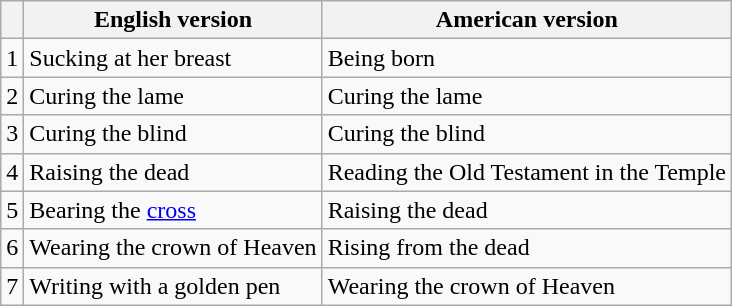<table class="wikitable">
<tr>
<th></th>
<th>English version</th>
<th>American version</th>
</tr>
<tr>
<td>1</td>
<td>Sucking at her breast</td>
<td>Being born</td>
</tr>
<tr>
<td>2</td>
<td>Curing the lame</td>
<td>Curing the lame</td>
</tr>
<tr>
<td>3</td>
<td>Curing the blind</td>
<td>Curing the blind</td>
</tr>
<tr>
<td>4</td>
<td>Raising the dead</td>
<td>Reading the Old Testament in the Temple</td>
</tr>
<tr>
<td>5</td>
<td>Bearing the <a href='#'>cross</a></td>
<td>Raising the dead</td>
</tr>
<tr>
<td>6</td>
<td>Wearing the crown of Heaven</td>
<td>Rising from the dead</td>
</tr>
<tr>
<td>7</td>
<td>Writing with a golden pen</td>
<td>Wearing the crown of Heaven</td>
</tr>
</table>
